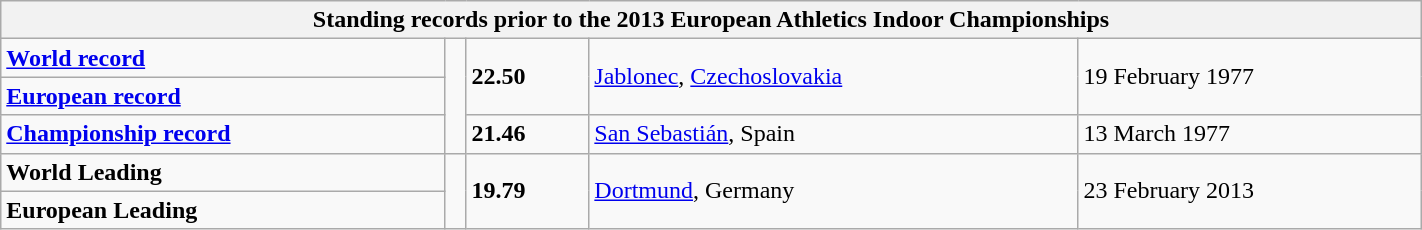<table class="wikitable" width=75%>
<tr>
<th colspan="5">Standing records prior to the 2013 European Athletics Indoor Championships</th>
</tr>
<tr>
<td><strong><a href='#'>World record</a></strong></td>
<td rowspan=3></td>
<td rowspan=2><strong>22.50</strong></td>
<td rowspan=2><a href='#'>Jablonec</a>, <a href='#'>Czechoslovakia</a></td>
<td rowspan=2>19 February 1977</td>
</tr>
<tr>
<td><strong><a href='#'>European record</a></strong></td>
</tr>
<tr>
<td><strong><a href='#'>Championship record</a></strong></td>
<td><strong>21.46</strong></td>
<td><a href='#'>San Sebastián</a>, Spain</td>
<td>13 March 1977</td>
</tr>
<tr>
<td><strong>World Leading</strong></td>
<td rowspan=2></td>
<td rowspan=2><strong>19.79</strong></td>
<td rowspan=2><a href='#'>Dortmund</a>, Germany</td>
<td rowspan=2>23 February 2013</td>
</tr>
<tr>
<td><strong>European Leading</strong></td>
</tr>
</table>
